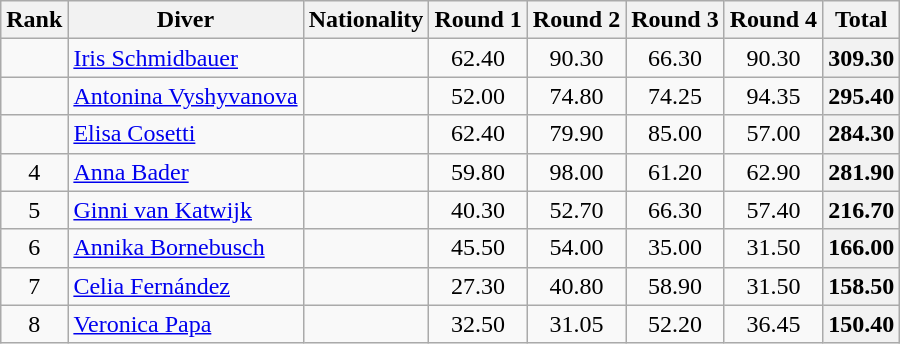<table class="wikitable sortable" style="text-align:center">
<tr>
<th>Rank</th>
<th>Diver</th>
<th>Nationality</th>
<th>Round 1</th>
<th>Round 2</th>
<th>Round 3</th>
<th>Round 4</th>
<th>Total</th>
</tr>
<tr>
<td></td>
<td align=left><a href='#'>Iris Schmidbauer</a></td>
<td align=left></td>
<td>62.40</td>
<td>90.30</td>
<td>66.30</td>
<td>90.30</td>
<th>309.30</th>
</tr>
<tr>
<td></td>
<td align=left><a href='#'>Antonina Vyshyvanova</a></td>
<td align=left></td>
<td>52.00</td>
<td>74.80</td>
<td>74.25</td>
<td>94.35</td>
<th>295.40</th>
</tr>
<tr>
<td></td>
<td align=left><a href='#'>Elisa Cosetti</a></td>
<td align=left></td>
<td>62.40</td>
<td>79.90</td>
<td>85.00</td>
<td>57.00</td>
<th>284.30</th>
</tr>
<tr>
<td>4</td>
<td align=left><a href='#'>Anna Bader</a></td>
<td align=left></td>
<td>59.80</td>
<td>98.00</td>
<td>61.20</td>
<td>62.90</td>
<th>281.90</th>
</tr>
<tr>
<td>5</td>
<td align=left><a href='#'>Ginni van Katwijk</a></td>
<td align=left></td>
<td>40.30</td>
<td>52.70</td>
<td>66.30</td>
<td>57.40</td>
<th>216.70</th>
</tr>
<tr>
<td>6</td>
<td align=left><a href='#'>Annika Bornebusch</a></td>
<td align=left></td>
<td>45.50</td>
<td>54.00</td>
<td>35.00</td>
<td>31.50</td>
<th>166.00</th>
</tr>
<tr>
<td>7</td>
<td align=left><a href='#'>Celia Fernández</a></td>
<td align=left></td>
<td>27.30</td>
<td>40.80</td>
<td>58.90</td>
<td>31.50</td>
<th>158.50</th>
</tr>
<tr>
<td>8</td>
<td align=left><a href='#'>Veronica Papa</a></td>
<td align=left></td>
<td>32.50</td>
<td>31.05</td>
<td>52.20</td>
<td>36.45</td>
<th>150.40</th>
</tr>
</table>
